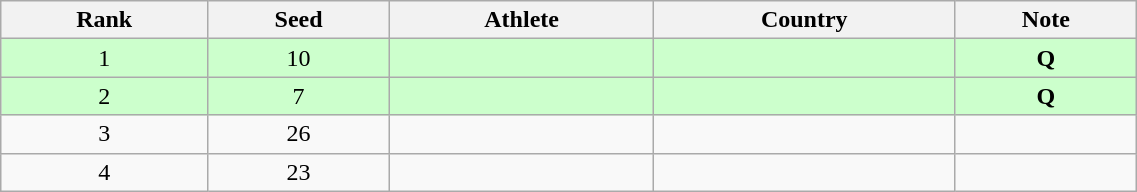<table class="wikitable sortable" style="text-align:center" width=60%>
<tr>
<th>Rank</th>
<th>Seed</th>
<th>Athlete</th>
<th>Country</th>
<th>Note</th>
</tr>
<tr bgcolor=ccffcc>
<td>1</td>
<td>10</td>
<td align=left></td>
<td align=left></td>
<td><strong>Q</strong></td>
</tr>
<tr bgcolor=ccffcc>
<td>2</td>
<td>7</td>
<td align=left></td>
<td align=left></td>
<td><strong>Q</strong></td>
</tr>
<tr>
<td>3</td>
<td>26</td>
<td align=left></td>
<td align=left></td>
<td></td>
</tr>
<tr>
<td>4</td>
<td>23</td>
<td align=left></td>
<td align=left></td>
<td></td>
</tr>
</table>
